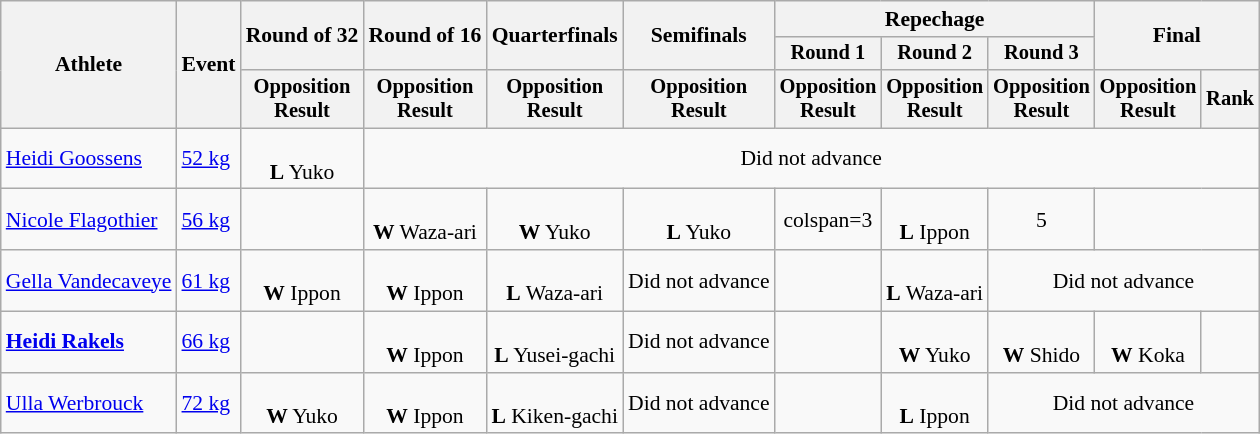<table class="wikitable" style="font-size:90%">
<tr>
<th rowspan="3">Athlete</th>
<th rowspan="3">Event</th>
<th rowspan="2">Round of 32</th>
<th rowspan="2">Round of 16</th>
<th rowspan="2">Quarterfinals</th>
<th rowspan="2">Semifinals</th>
<th colspan=3>Repechage</th>
<th rowspan="2" colspan=2>Final</th>
</tr>
<tr style="font-size:95%">
<th>Round 1</th>
<th>Round 2</th>
<th>Round 3</th>
</tr>
<tr style="font-size:95%">
<th>Opposition<br>Result</th>
<th>Opposition<br>Result</th>
<th>Opposition<br>Result</th>
<th>Opposition<br>Result</th>
<th>Opposition<br>Result</th>
<th>Opposition<br>Result</th>
<th>Opposition<br>Result</th>
<th>Opposition<br>Result</th>
<th>Rank</th>
</tr>
<tr align=center>
<td align=left><a href='#'>Heidi Goossens</a></td>
<td align=left><a href='#'>52 kg</a></td>
<td><br><strong>L</strong> Yuko</td>
<td colspan=8>Did not advance</td>
</tr>
<tr align=center>
<td align=left><a href='#'>Nicole Flagothier</a></td>
<td align=left><a href='#'>56 kg</a></td>
<td></td>
<td><br><strong>W</strong> Waza-ari</td>
<td><br><strong>W</strong> Yuko</td>
<td><br><strong>L</strong> Yuko</td>
<td>colspan=3</td>
<td><br><strong>L</strong> Ippon</td>
<td>5</td>
</tr>
<tr align=center>
<td align=left><a href='#'>Gella Vandecaveye</a></td>
<td align=left><a href='#'>61 kg</a></td>
<td><br><strong>W</strong> Ippon</td>
<td><br><strong>W</strong> Ippon</td>
<td><br><strong>L</strong> Waza-ari</td>
<td>Did not advance</td>
<td></td>
<td><br><strong>L</strong> Waza-ari</td>
<td colspan=3>Did not advance</td>
</tr>
<tr align=center>
<td align=left><strong><a href='#'>Heidi Rakels</a></strong></td>
<td align=left><a href='#'>66 kg</a></td>
<td></td>
<td><br><strong>W</strong> Ippon</td>
<td><br><strong>L</strong> Yusei-gachi</td>
<td>Did not advance</td>
<td></td>
<td><br><strong>W</strong> Yuko</td>
<td><br><strong>W</strong> Shido</td>
<td><br><strong>W</strong> Koka</td>
<td></td>
</tr>
<tr align=center>
<td align=left><a href='#'>Ulla Werbrouck</a></td>
<td align=left><a href='#'>72 kg</a></td>
<td><br><strong>W</strong> Yuko</td>
<td><br><strong>W</strong> Ippon</td>
<td><br><strong>L</strong> Kiken-gachi</td>
<td>Did not advance</td>
<td></td>
<td><br><strong>L</strong> Ippon</td>
<td colspan=3>Did not advance</td>
</tr>
</table>
